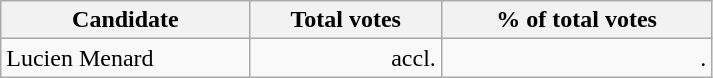<table class="wikitable" width="475">
<tr>
<th align="left">Candidate</th>
<th align="right">Total votes</th>
<th align="right">% of total votes</th>
</tr>
<tr>
<td align="left">Lucien Menard</td>
<td align="right">accl.</td>
<td align="right">.</td>
</tr>
</table>
